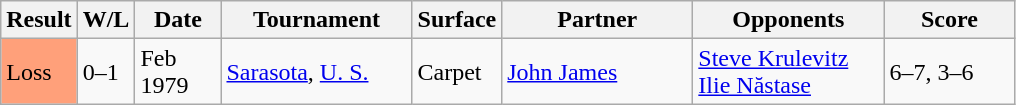<table class="sortable wikitable">
<tr>
<th>Result</th>
<th class="unsortable">W/L</th>
<th style="width:50px">Date</th>
<th style="width:120px">Tournament</th>
<th style="width:50px">Surface</th>
<th style="width:120px">Partner</th>
<th style="width:120px">Opponents</th>
<th style="width:80px" class="unsortable">Score</th>
</tr>
<tr>
<td style="background:#ffa07a;">Loss</td>
<td>0–1</td>
<td>Feb 1979</td>
<td><a href='#'>Sarasota</a>, <a href='#'>U. S.</a></td>
<td>Carpet</td>
<td> <a href='#'>John James</a></td>
<td> <a href='#'>Steve Krulevitz</a><br> <a href='#'>Ilie Năstase</a></td>
<td>6–7, 3–6</td>
</tr>
</table>
